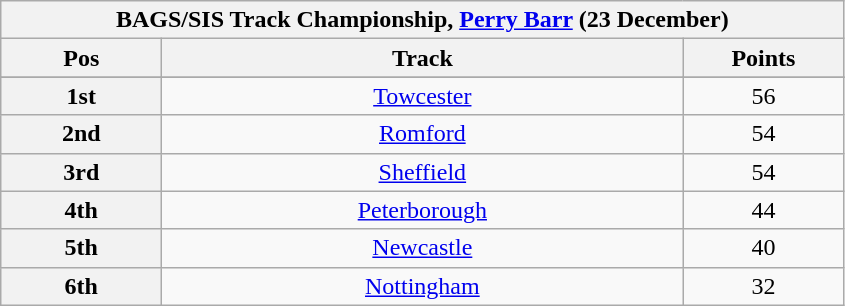<table class="wikitable">
<tr>
<th colspan="3">BAGS/SIS Track Championship, <a href='#'>Perry Barr</a> (23 December)</th>
</tr>
<tr>
<th width=100>Pos</th>
<th width=340>Track</th>
<th width=100>Points</th>
</tr>
<tr>
</tr>
<tr align=center>
<th>1st</th>
<td><a href='#'>Towcester</a></td>
<td align-center>56</td>
</tr>
<tr align=center>
<th>2nd</th>
<td><a href='#'>Romford</a></td>
<td align-center>54</td>
</tr>
<tr align=center>
<th>3rd</th>
<td><a href='#'>Sheffield</a></td>
<td align-center>54</td>
</tr>
<tr align=center>
<th>4th</th>
<td><a href='#'>Peterborough</a></td>
<td align-center>44</td>
</tr>
<tr align=center>
<th>5th</th>
<td><a href='#'>Newcastle</a></td>
<td align-center>40</td>
</tr>
<tr align=center>
<th>6th</th>
<td><a href='#'>Nottingham</a></td>
<td align-center>32</td>
</tr>
</table>
